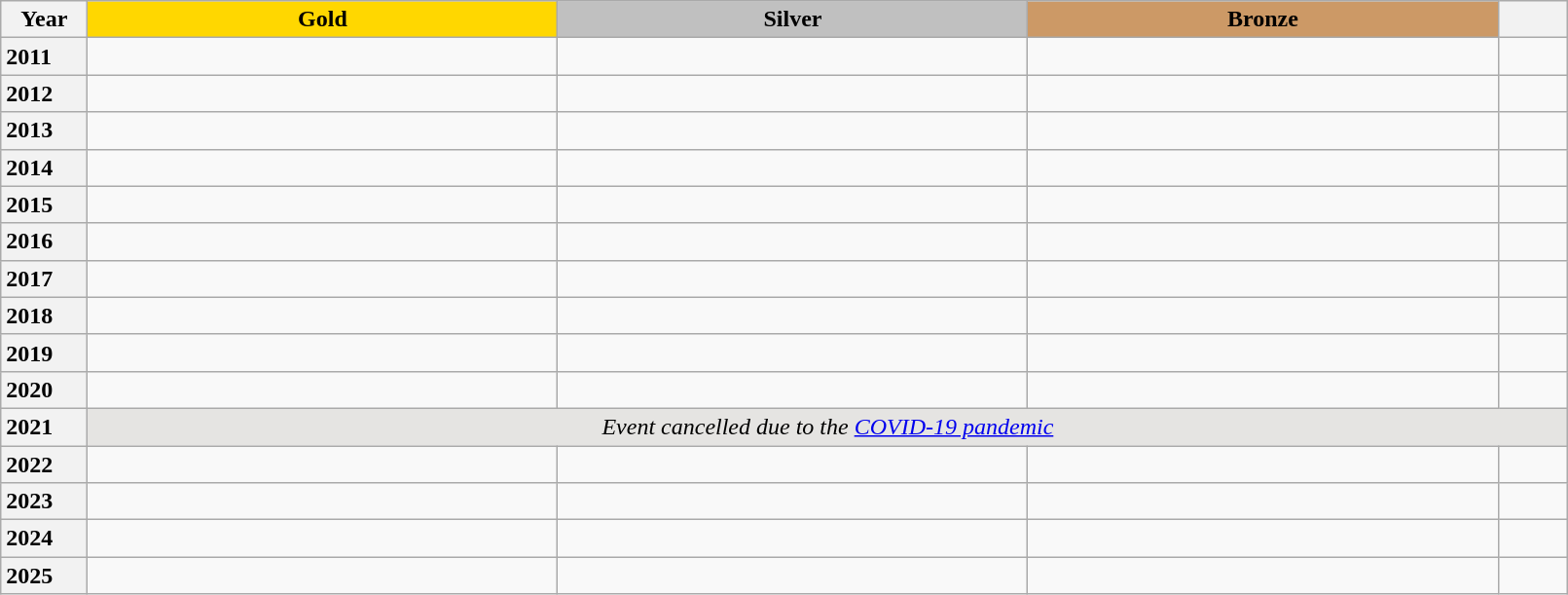<table class="wikitable unsortable" style="text-align:left; width:85%">
<tr>
<th scope="col" style="text-align:center">Year</th>
<td scope="col" style="text-align:center; width:30%; background:gold"><strong>Gold</strong></td>
<td scope="col" style="text-align:center; width:30%; background:silver"><strong>Silver</strong></td>
<td scope="col" style="text-align:center; width:30%; background:#c96"><strong>Bronze</strong></td>
<th scope="col" style="text-align:center"></th>
</tr>
<tr>
<th scope="row" style="text-align:left">2011</th>
<td></td>
<td></td>
<td></td>
<td></td>
</tr>
<tr>
<th scope="row" style="text-align:left">2012</th>
<td></td>
<td></td>
<td></td>
<td></td>
</tr>
<tr>
<th scope="row" style="text-align:left">2013</th>
<td></td>
<td></td>
<td></td>
<td></td>
</tr>
<tr>
<th scope="row" style="text-align:left">2014</th>
<td></td>
<td></td>
<td></td>
<td></td>
</tr>
<tr>
<th scope="row" style="text-align:left">2015</th>
<td></td>
<td></td>
<td></td>
<td></td>
</tr>
<tr>
<th scope="row" style="text-align:left">2016</th>
<td></td>
<td></td>
<td></td>
<td></td>
</tr>
<tr>
<th scope="row" style="text-align:left">2017</th>
<td></td>
<td></td>
<td></td>
<td></td>
</tr>
<tr>
<th scope="row" style="text-align:left">2018</th>
<td></td>
<td></td>
<td></td>
<td></td>
</tr>
<tr>
<th scope="row" style="text-align:left">2019</th>
<td></td>
<td></td>
<td></td>
<td></td>
</tr>
<tr>
<th scope="row" style="text-align:left">2020</th>
<td></td>
<td></td>
<td></td>
<td></td>
</tr>
<tr>
<th scope="row" style="text-align:left">2021</th>
<td colspan="4" align="center" bgcolor="e5e4e2"><em>Event cancelled due to the <a href='#'>COVID-19 pandemic</a></em></td>
</tr>
<tr>
<th scope="row" style="text-align:left">2022</th>
<td></td>
<td></td>
<td></td>
<td></td>
</tr>
<tr>
<th scope="row" style="text-align:left">2023</th>
<td></td>
<td></td>
<td></td>
<td></td>
</tr>
<tr>
<th scope="row" style="text-align:left">2024</th>
<td></td>
<td></td>
<td></td>
<td></td>
</tr>
<tr>
<th scope="row" style="text-align:left">2025</th>
<td></td>
<td></td>
<td></td>
<td></td>
</tr>
</table>
